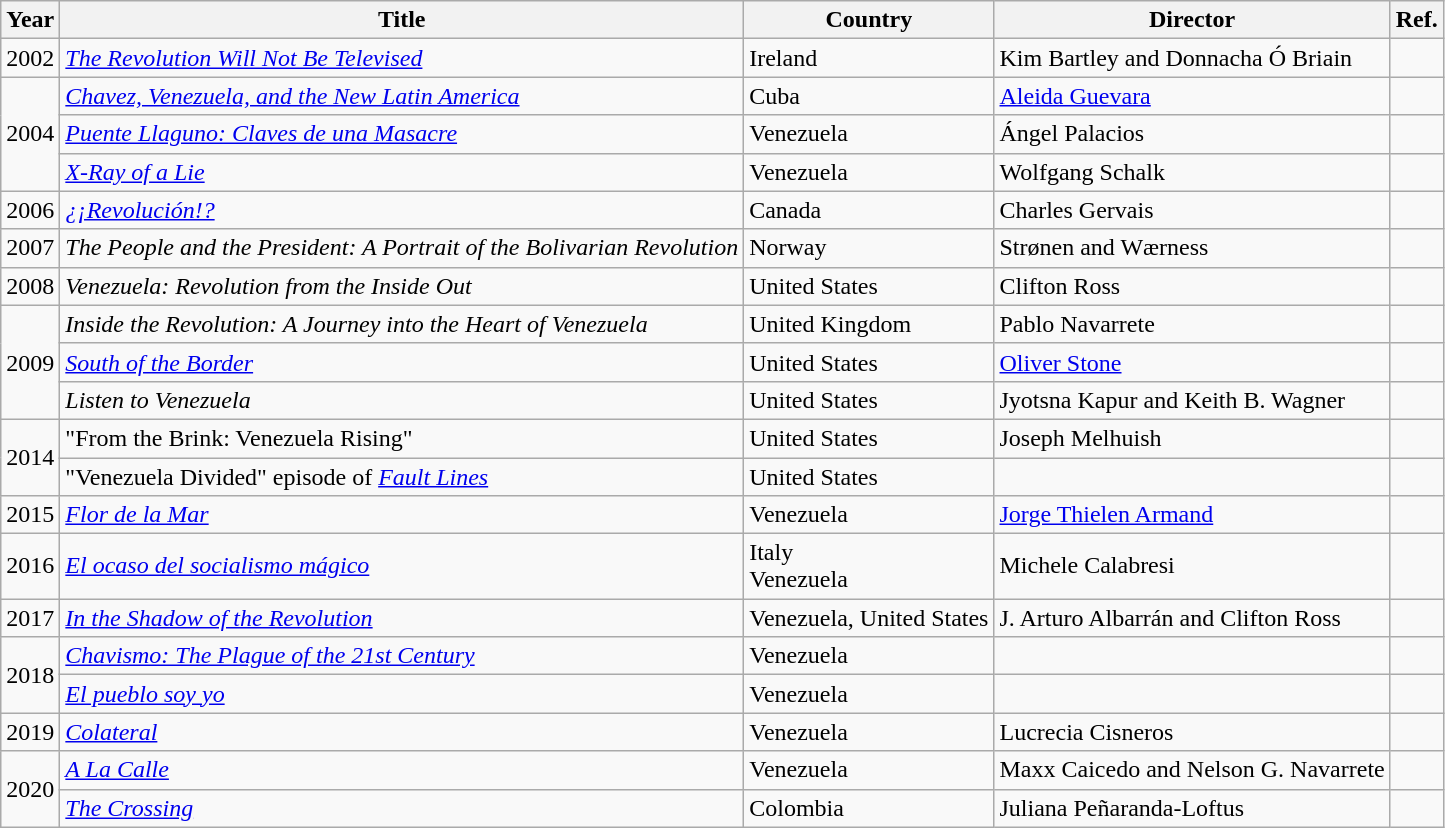<table class="wikitable sortable">
<tr>
<th>Year</th>
<th>Title</th>
<th>Country</th>
<th>Director</th>
<th>Ref.</th>
</tr>
<tr>
<td>2002</td>
<td><em><a href='#'>The Revolution Will Not Be Televised</a></em></td>
<td>Ireland</td>
<td>Kim Bartley and Donnacha Ó Briain</td>
<td></td>
</tr>
<tr>
<td rowspan="3">2004</td>
<td><em><a href='#'>Chavez, Venezuela, and the New Latin America</a></em></td>
<td>Cuba</td>
<td><a href='#'>Aleida Guevara</a></td>
<td></td>
</tr>
<tr>
<td><em><a href='#'>Puente Llaguno: Claves de una Masacre</a></em></td>
<td>Venezuela</td>
<td>Ángel Palacios</td>
<td></td>
</tr>
<tr>
<td><em><a href='#'>X-Ray of a Lie</a></em></td>
<td>Venezuela</td>
<td>Wolfgang Schalk</td>
<td></td>
</tr>
<tr>
<td>2006</td>
<td><em><a href='#'>¿¡Revolución!?</a></em></td>
<td>Canada</td>
<td>Charles Gervais</td>
<td></td>
</tr>
<tr>
<td>2007</td>
<td><em>The People and the President: A Portrait of the Bolivarian Revolution</em></td>
<td>Norway</td>
<td>Strønen and Wærness</td>
<td></td>
</tr>
<tr>
<td>2008</td>
<td><em>Venezuela: Revolution from the Inside Out</em></td>
<td>United States</td>
<td>Clifton Ross</td>
<td></td>
</tr>
<tr>
<td rowspan="3">2009</td>
<td><em>Inside the Revolution: A Journey into the Heart of Venezuela</em></td>
<td>United Kingdom</td>
<td>Pablo Navarrete</td>
<td></td>
</tr>
<tr>
<td><em><a href='#'>South of the Border</a></em></td>
<td>United States</td>
<td><a href='#'>Oliver Stone</a></td>
<td></td>
</tr>
<tr>
<td><em>Listen to Venezuela</em></td>
<td>United States</td>
<td>Jyotsna Kapur and Keith B. Wagner</td>
<td></td>
</tr>
<tr>
<td rowspan="2">2014</td>
<td>"From the Brink: Venezuela Rising"</td>
<td>United States</td>
<td>Joseph Melhuish</td>
<td></td>
</tr>
<tr>
<td>"Venezuela Divided" episode of <em><a href='#'>Fault Lines</a></em></td>
<td>United States</td>
<td></td>
<td></td>
</tr>
<tr>
<td>2015</td>
<td><em><a href='#'>Flor de la Mar</a></em></td>
<td>Venezuela</td>
<td><a href='#'>Jorge Thielen Armand</a></td>
<td></td>
</tr>
<tr>
<td>2016</td>
<td><em><a href='#'>El ocaso del socialismo mágico</a></em></td>
<td>Italy<br>Venezuela</td>
<td>Michele Calabresi</td>
<td></td>
</tr>
<tr>
<td>2017</td>
<td><em><a href='#'>In the Shadow of the Revolution</a></em></td>
<td>Venezuela, United States</td>
<td>J. Arturo Albarrán and Clifton Ross</td>
<td></td>
</tr>
<tr>
<td rowspan="2">2018</td>
<td><em><a href='#'>Chavismo: The Plague of the 21st Century</a></em></td>
<td>Venezuela</td>
<td></td>
<td></td>
</tr>
<tr>
<td><em><a href='#'>El pueblo soy yo</a></em></td>
<td>Venezuela</td>
<td></td>
<td></td>
</tr>
<tr>
<td>2019</td>
<td><em><a href='#'>Colateral</a></em></td>
<td>Venezuela</td>
<td>Lucrecia Cisneros</td>
<td></td>
</tr>
<tr>
<td rowspan="2">2020</td>
<td><em><a href='#'>A La Calle</a></em></td>
<td>Venezuela</td>
<td>Maxx Caicedo and Nelson G. Navarrete</td>
<td></td>
</tr>
<tr>
<td><a href='#'><em>The Crossing</em></a></td>
<td>Colombia</td>
<td>Juliana Peñaranda-Loftus</td>
<td></td>
</tr>
</table>
